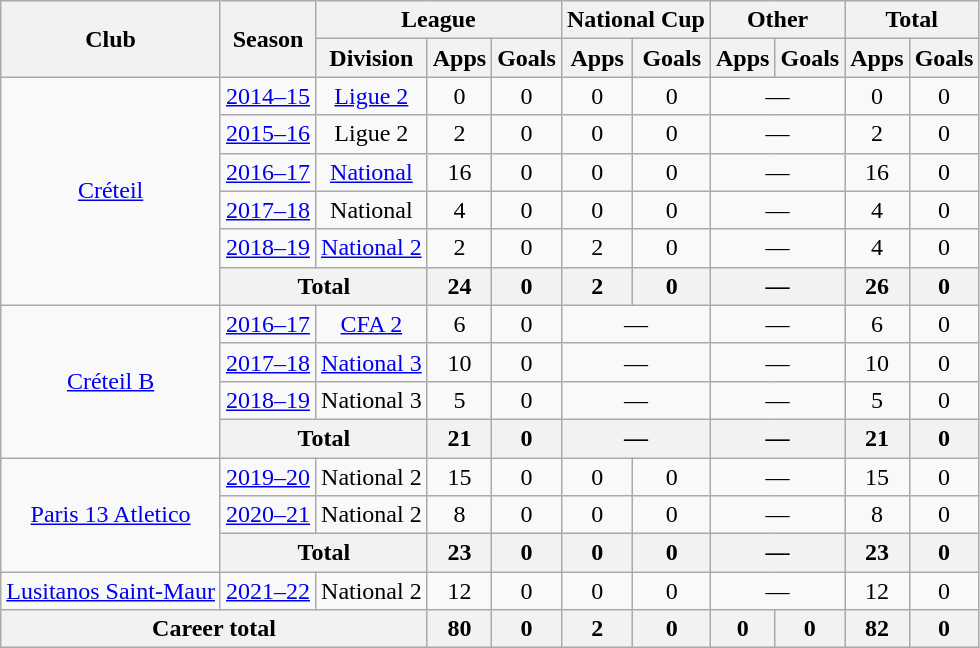<table class="wikitable" style="text-align:center">
<tr>
<th rowspan="2">Club</th>
<th rowspan="2">Season</th>
<th colspan="3">League</th>
<th colspan="2">National Cup</th>
<th colspan="2">Other</th>
<th colspan="2">Total</th>
</tr>
<tr>
<th>Division</th>
<th>Apps</th>
<th>Goals</th>
<th>Apps</th>
<th>Goals</th>
<th>Apps</th>
<th>Goals</th>
<th>Apps</th>
<th>Goals</th>
</tr>
<tr>
<td rowspan="6"><a href='#'>Créteil</a></td>
<td><a href='#'>2014–15</a></td>
<td><a href='#'>Ligue 2</a></td>
<td>0</td>
<td>0</td>
<td>0</td>
<td>0</td>
<td colspan="2">—</td>
<td>0</td>
<td>0</td>
</tr>
<tr>
<td><a href='#'>2015–16</a></td>
<td>Ligue 2</td>
<td>2</td>
<td>0</td>
<td>0</td>
<td>0</td>
<td colspan="2">—</td>
<td>2</td>
<td>0</td>
</tr>
<tr>
<td><a href='#'>2016–17</a></td>
<td><a href='#'>National</a></td>
<td>16</td>
<td>0</td>
<td>0</td>
<td>0</td>
<td colspan="2">—</td>
<td>16</td>
<td>0</td>
</tr>
<tr>
<td><a href='#'>2017–18</a></td>
<td>National</td>
<td>4</td>
<td>0</td>
<td>0</td>
<td>0</td>
<td colspan="2">—</td>
<td>4</td>
<td>0</td>
</tr>
<tr>
<td><a href='#'>2018–19</a></td>
<td><a href='#'>National 2</a></td>
<td>2</td>
<td>0</td>
<td>2</td>
<td>0</td>
<td colspan="2">—</td>
<td>4</td>
<td>0</td>
</tr>
<tr>
<th colspan="2">Total</th>
<th>24</th>
<th>0</th>
<th>2</th>
<th>0</th>
<th colspan="2">—</th>
<th>26</th>
<th>0</th>
</tr>
<tr>
<td rowspan="4"><a href='#'>Créteil B</a></td>
<td><a href='#'>2016–17</a></td>
<td><a href='#'>CFA 2</a></td>
<td>6</td>
<td>0</td>
<td colspan="2">—</td>
<td colspan="2">—</td>
<td>6</td>
<td>0</td>
</tr>
<tr>
<td><a href='#'>2017–18</a></td>
<td><a href='#'>National 3</a></td>
<td>10</td>
<td>0</td>
<td colspan="2">—</td>
<td colspan="2">—</td>
<td>10</td>
<td>0</td>
</tr>
<tr>
<td><a href='#'>2018–19</a></td>
<td>National 3</td>
<td>5</td>
<td>0</td>
<td colspan="2">—</td>
<td colspan="2">—</td>
<td>5</td>
<td>0</td>
</tr>
<tr>
<th colspan="2">Total</th>
<th>21</th>
<th>0</th>
<th colspan="2">—</th>
<th colspan="2">—</th>
<th>21</th>
<th>0</th>
</tr>
<tr>
<td rowspan="3"><a href='#'>Paris 13 Atletico</a></td>
<td><a href='#'>2019–20</a></td>
<td>National 2</td>
<td>15</td>
<td>0</td>
<td>0</td>
<td>0</td>
<td colspan="2">—</td>
<td>15</td>
<td>0</td>
</tr>
<tr>
<td><a href='#'>2020–21</a></td>
<td>National 2</td>
<td>8</td>
<td>0</td>
<td>0</td>
<td>0</td>
<td colspan="2">—</td>
<td>8</td>
<td>0</td>
</tr>
<tr>
<th colspan="2">Total</th>
<th>23</th>
<th>0</th>
<th>0</th>
<th>0</th>
<th colspan="2">—</th>
<th>23</th>
<th>0</th>
</tr>
<tr>
<td><a href='#'>Lusitanos Saint-Maur</a></td>
<td><a href='#'>2021–22</a></td>
<td>National 2</td>
<td>12</td>
<td>0</td>
<td>0</td>
<td>0</td>
<td colspan="2">—</td>
<td>12</td>
<td>0</td>
</tr>
<tr>
<th colspan="3">Career total</th>
<th>80</th>
<th>0</th>
<th>2</th>
<th>0</th>
<th>0</th>
<th>0</th>
<th>82</th>
<th>0</th>
</tr>
</table>
